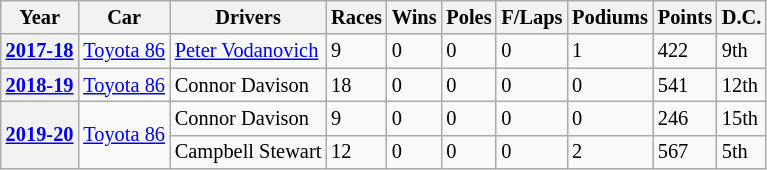<table class="wikitable" style="font-size:85%">
<tr>
<th>Year</th>
<th>Car</th>
<th>Drivers</th>
<th>Races</th>
<th>Wins</th>
<th>Poles</th>
<th>F/Laps</th>
<th>Podiums</th>
<th>Points</th>
<th>D.C.</th>
</tr>
<tr>
<th><a href='#'>2017-18</a></th>
<td><a href='#'>Toyota 86</a></td>
<td> <a href='#'>Peter Vodanovich</a></td>
<td>9</td>
<td>0</td>
<td>0</td>
<td>0</td>
<td>1</td>
<td>422</td>
<td>9th</td>
</tr>
<tr>
<th><a href='#'>2018-19</a></th>
<td><a href='#'>Toyota 86</a></td>
<td> Connor Davison</td>
<td>18</td>
<td>0</td>
<td>0</td>
<td>0</td>
<td>0</td>
<td>541</td>
<td>12th</td>
</tr>
<tr>
<th rowspan="2"><a href='#'>2019-20</a></th>
<td rowspan="2"><a href='#'>Toyota 86</a></td>
<td> Connor Davison</td>
<td>9</td>
<td>0</td>
<td>0</td>
<td>0</td>
<td>0</td>
<td>246</td>
<td>15th</td>
</tr>
<tr>
<td> Campbell Stewart</td>
<td>12</td>
<td>0</td>
<td>0</td>
<td>0</td>
<td>2</td>
<td>567</td>
<td>5th</td>
</tr>
</table>
